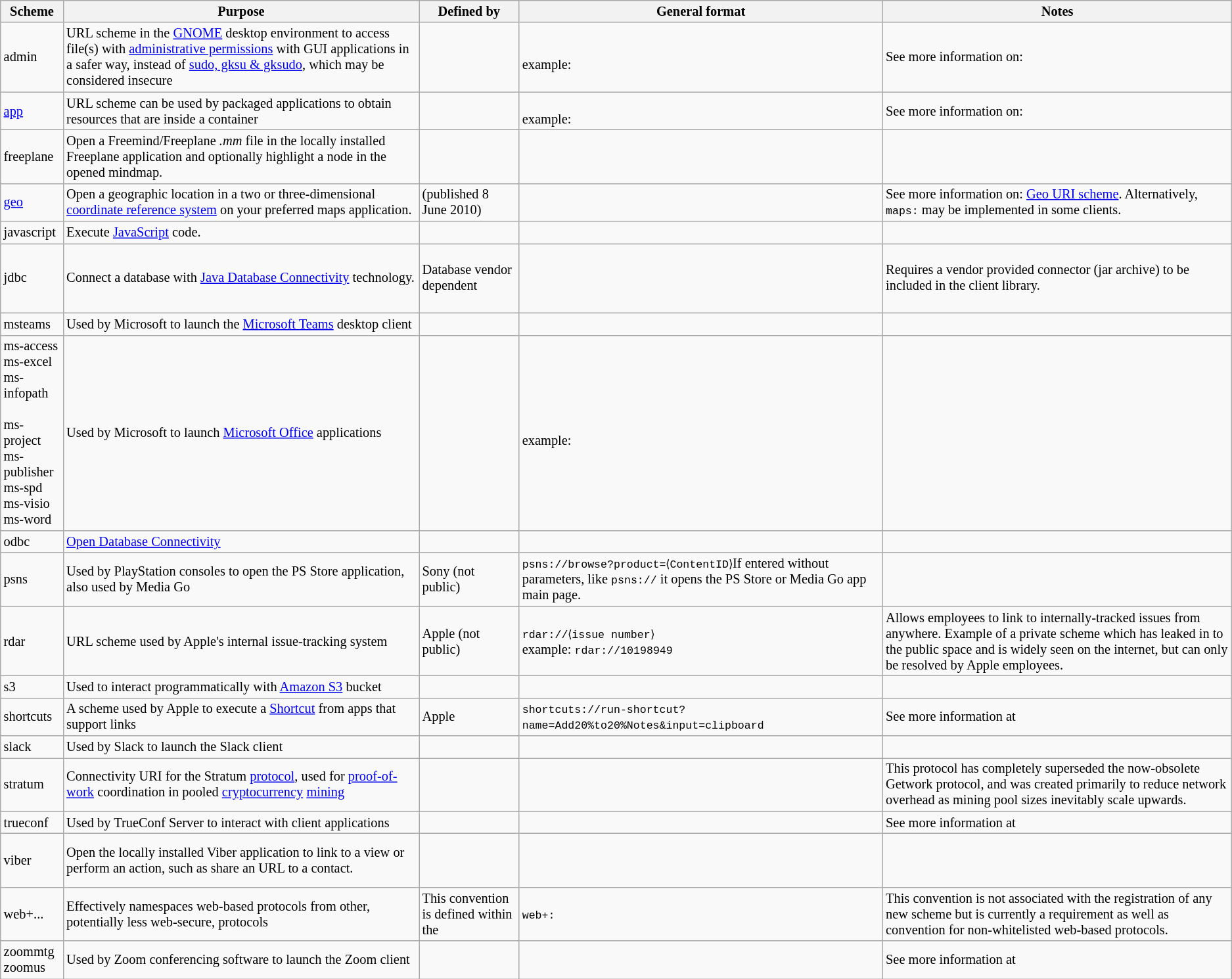<table class="wikitable" style="font-size: 85%; vertical-align: top">
<tr>
<th>Scheme</th>
<th>Purpose</th>
<th>Defined by</th>
<th>General format</th>
<th>Notes</th>
</tr>
<tr>
<td>admin <span></span></td>
<td>URL scheme in the <a href='#'>GNOME</a> desktop environment to access file(s) with <a href='#'>administrative permissions</a> with GUI applications in a safer way, instead of <a href='#'>sudo, gksu & gksudo</a>, which may be considered insecure</td>
<td></td>
<td><code></code><br>example: <code></code></td>
<td>See more information on: </td>
</tr>
<tr>
<td><a href='#'>app</a> <span></span></td>
<td>URL scheme can be used by packaged applications to obtain resources that are inside a container</td>
<td></td>
<td><code></code><br>example: <code></code></td>
<td>See more information on:  </td>
</tr>
<tr>
<td>freeplane <span></span></td>
<td>Open a Freemind/Freeplane <em>.mm</em> file in the locally installed Freeplane application and optionally highlight a node in the opened mindmap.</td>
<td></td>
<td><code></code><br><br><code></code></td>
</tr>
<tr>
<td><a href='#'>geo</a> <span></span></td>
<td>Open a geographic location in a two or three-dimensional <a href='#'>coordinate reference system</a> on your preferred maps application.</td>
<td> (published 8 June 2010)</td>
<td><code></code></td>
<td>See more information on: <a href='#'>Geo URI scheme</a>. Alternatively, <code>maps:</code> may be implemented in some clients.</td>
</tr>
<tr>
<td>javascript <span></span></td>
<td>Execute <a href='#'>JavaScript</a> code.</td>
<td></td>
<td><code></code></td>
<td></td>
</tr>
<tr>
<td>jdbc <span></span></td>
<td>Connect a database with <a href='#'>Java Database Connectivity</a> technology.</td>
<td>Database vendor dependent</td>
<td><code></code><br><br><code></code><br>
<code></code><br>
<code></code></td>
<td>Requires a vendor provided connector (jar archive) to be included in the client library.</td>
</tr>
<tr>
<td>msteams <span></span></td>
<td>Used by Microsoft to launch the <a href='#'>Microsoft Teams</a> desktop client</td>
<td></td>
<td><code></code></td>
<td></td>
</tr>
<tr>
<td>ms-access<br>ms-excel<br>ms-infopath<br><br>ms-project<br>ms-publisher<br>ms-spd<br>ms-visio<br>ms-word</td>
<td>Used by Microsoft to launch <a href='#'>Microsoft Office</a> applications</td>
<td></td>
<td><code></code><br>example: <code></code></td>
<td></td>
</tr>
<tr>
<td>odbc <span></span></td>
<td><a href='#'>Open Database Connectivity</a></td>
<td></td>
<td></td>
<td></td>
</tr>
<tr>
<td>psns</td>
<td>Used by PlayStation consoles to open the PS Store application, also used by Media Go</td>
<td>Sony (not public)</td>
<td><code>psns://browse?product=⟨ContentID⟩</code>If entered without parameters, like <code>psns://</code> it opens the PS Store or Media Go app main page.</td>
<td></td>
</tr>
<tr>
<td>rdar</td>
<td>URL scheme used by Apple's internal issue-tracking system</td>
<td>Apple (not public)</td>
<td><code>rdar://⟨issue number⟩</code><br>example: <code>rdar://10198949</code></td>
<td>Allows employees to link to internally-tracked issues from anywhere. Example of a private scheme which has leaked in to the public space and is widely seen on the internet, but can only be resolved by Apple employees.</td>
</tr>
<tr>
<td>s3</td>
<td>Used to interact programmatically with <a href='#'>Amazon S3</a> bucket</td>
<td></td>
<td></td>
<td></td>
</tr>
<tr>
<td>shortcuts</td>
<td>A scheme used by Apple to execute a <a href='#'>Shortcut</a> from apps that support links</td>
<td>Apple</td>
<td><code>shortcuts://run-shortcut?name=Add20%to20%Notes&input=clipboard</code></td>
<td>See more information at </td>
</tr>
<tr>
<td>slack</td>
<td>Used by Slack to launch the Slack client</td>
<td></td>
<td><code></code></td>
<td></td>
</tr>
<tr>
<td>stratum <span></span></td>
<td>Connectivity URI for the Stratum <a href='#'>protocol</a>, used for <a href='#'>proof-of-work</a> coordination in pooled <a href='#'>cryptocurrency</a> <a href='#'>mining</a></td>
<td></td>
<td><code></code></td>
<td>This protocol has completely superseded the now-obsolete Getwork protocol, and was created primarily to reduce network overhead as mining pool sizes inevitably scale upwards.</td>
</tr>
<tr>
<td>trueconf</td>
<td>Used by TrueConf Server to interact with client applications</td>
<td></td>
<td><code></code></td>
<td>See more information at </td>
</tr>
<tr>
<td>viber <span></span></td>
<td>Open the locally installed Viber application to link to a view or perform an action, such as share an URL to a contact.</td>
<td><br><br></td>
<td><code></code><br><br><code></code><br>
<code></code></td>
<td></td>
</tr>
<tr>
<td>web+... <span></span></td>
<td>Effectively namespaces web-based protocols from other, potentially less web-secure, protocols</td>
<td>This convention is defined within the </td>
<td><code>web+:</code></td>
<td>This convention is not associated with the registration of any new scheme but is currently a requirement as well as convention for non-whitelisted web-based protocols.</td>
</tr>
<tr>
<td>zoommtg<br>zoomus</td>
<td>Used by Zoom conferencing software to launch the Zoom client</td>
<td></td>
<td><code></code></td>
<td>See more information at </td>
</tr>
</table>
